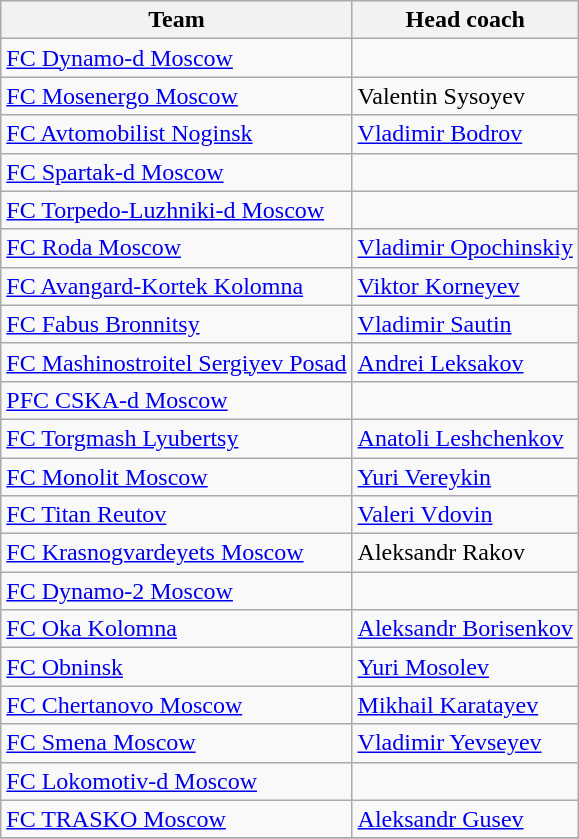<table class="wikitable">
<tr>
<th>Team</th>
<th>Head coach</th>
</tr>
<tr>
<td><a href='#'>FC Dynamo-d Moscow</a></td>
<td></td>
</tr>
<tr>
<td><a href='#'>FC Mosenergo Moscow</a></td>
<td>Valentin Sysoyev</td>
</tr>
<tr>
<td><a href='#'>FC Avtomobilist Noginsk</a></td>
<td><a href='#'>Vladimir Bodrov</a></td>
</tr>
<tr>
<td><a href='#'>FC Spartak-d Moscow</a></td>
<td></td>
</tr>
<tr>
<td><a href='#'>FC Torpedo-Luzhniki-d Moscow</a></td>
<td></td>
</tr>
<tr>
<td><a href='#'>FC Roda Moscow</a></td>
<td><a href='#'>Vladimir Opochinskiy</a></td>
</tr>
<tr>
<td><a href='#'>FC Avangard-Kortek Kolomna</a></td>
<td><a href='#'>Viktor Korneyev</a></td>
</tr>
<tr>
<td><a href='#'>FC Fabus Bronnitsy</a></td>
<td><a href='#'>Vladimir Sautin</a></td>
</tr>
<tr>
<td><a href='#'>FC Mashinostroitel Sergiyev Posad</a></td>
<td><a href='#'>Andrei Leksakov</a></td>
</tr>
<tr>
<td><a href='#'>PFC CSKA-d Moscow</a></td>
<td></td>
</tr>
<tr>
<td><a href='#'>FC Torgmash Lyubertsy</a></td>
<td><a href='#'>Anatoli Leshchenkov</a></td>
</tr>
<tr>
<td><a href='#'>FC Monolit Moscow</a></td>
<td><a href='#'>Yuri Vereykin</a></td>
</tr>
<tr>
<td><a href='#'>FC Titan Reutov</a></td>
<td><a href='#'>Valeri Vdovin</a></td>
</tr>
<tr>
<td><a href='#'>FC Krasnogvardeyets Moscow</a></td>
<td>Aleksandr Rakov</td>
</tr>
<tr>
<td><a href='#'>FC Dynamo-2 Moscow</a></td>
<td></td>
</tr>
<tr>
<td><a href='#'>FC Oka Kolomna</a></td>
<td><a href='#'>Aleksandr Borisenkov</a></td>
</tr>
<tr>
<td><a href='#'>FC Obninsk</a></td>
<td><a href='#'>Yuri Mosolev</a></td>
</tr>
<tr>
<td><a href='#'>FC Chertanovo Moscow</a></td>
<td><a href='#'>Mikhail Karatayev</a></td>
</tr>
<tr>
<td><a href='#'>FC Smena Moscow</a></td>
<td><a href='#'>Vladimir Yevseyev</a></td>
</tr>
<tr>
<td><a href='#'>FC Lokomotiv-d Moscow</a></td>
<td></td>
</tr>
<tr>
<td><a href='#'>FC TRASKO Moscow</a></td>
<td><a href='#'>Aleksandr Gusev</a></td>
</tr>
<tr>
</tr>
</table>
